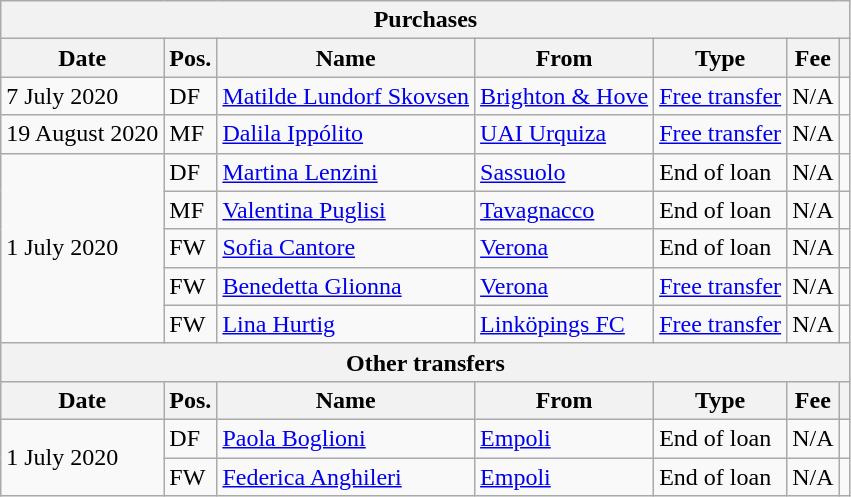<table class="wikitable">
<tr>
<th colspan="7">Purchases</th>
</tr>
<tr>
<th>Date</th>
<th>Pos.</th>
<th>Name</th>
<th>From</th>
<th>Type</th>
<th>Fee</th>
<th></th>
</tr>
<tr>
<td>7 July 2020</td>
<td>DF</td>
<td> <a href='#'>Matilde Lundorf Skovsen</a></td>
<td> <a href='#'>Brighton & Hove</a></td>
<td><a href='#'>Free transfer</a></td>
<td>N/A</td>
<td align=center></td>
</tr>
<tr>
<td>19 August 2020</td>
<td>MF</td>
<td> <a href='#'>Dalila Ippólito</a></td>
<td> <a href='#'>UAI Urquiza</a></td>
<td><a href='#'>Free transfer</a></td>
<td>N/A</td>
<td align=center></td>
</tr>
<tr>
<td rowspan="5">1 July 2020</td>
<td>DF</td>
<td> <a href='#'>Martina Lenzini</a></td>
<td><a href='#'>Sassuolo</a></td>
<td>End of loan</td>
<td>N/A</td>
<td></td>
</tr>
<tr>
<td>MF</td>
<td> <a href='#'>Valentina Puglisi</a></td>
<td><a href='#'>Tavagnacco</a></td>
<td>End of loan</td>
<td>N/A</td>
<td></td>
</tr>
<tr>
<td>FW</td>
<td> <a href='#'>Sofia Cantore</a></td>
<td><a href='#'>Verona</a></td>
<td>End of loan</td>
<td>N/A</td>
<td></td>
</tr>
<tr>
<td>FW</td>
<td> <a href='#'>Benedetta Glionna</a></td>
<td><a href='#'>Verona</a></td>
<td><a href='#'>Free transfer</a></td>
<td>N/A</td>
<td></td>
</tr>
<tr>
<td>FW</td>
<td> <a href='#'>Lina Hurtig</a></td>
<td> <a href='#'>Linköpings FC</a></td>
<td><a href='#'>Free transfer</a></td>
<td>N/A</td>
<td align=center></td>
</tr>
<tr>
<th colspan="7">Other transfers</th>
</tr>
<tr>
<th>Date</th>
<th>Pos.</th>
<th>Name</th>
<th>From</th>
<th>Type</th>
<th>Fee</th>
<th></th>
</tr>
<tr>
<td rowspan="2">1 July 2020</td>
<td>DF</td>
<td> <a href='#'>Paola Boglioni</a></td>
<td><a href='#'>Empoli</a></td>
<td>End of loan</td>
<td>N/A</td>
<td></td>
</tr>
<tr>
<td>FW</td>
<td> <a href='#'>Federica Anghileri</a></td>
<td><a href='#'>Empoli</a></td>
<td>End of loan</td>
<td>N/A</td>
<td></td>
</tr>
</table>
